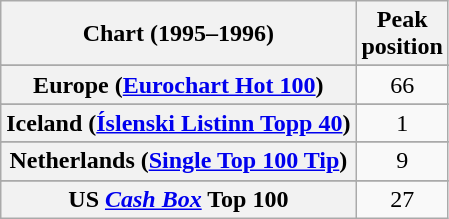<table class="wikitable sortable plainrowheaders" style="text-align:center">
<tr>
<th>Chart (1995–1996)</th>
<th>Peak<br>position</th>
</tr>
<tr>
</tr>
<tr>
</tr>
<tr>
</tr>
<tr>
<th scope="row">Europe (<a href='#'>Eurochart Hot 100</a>)</th>
<td>66</td>
</tr>
<tr>
</tr>
<tr>
<th scope="row">Iceland (<a href='#'>Íslenski Listinn Topp 40</a>)</th>
<td>1</td>
</tr>
<tr>
</tr>
<tr>
<th scope="row">Netherlands (<a href='#'>Single Top 100 Tip</a>)</th>
<td>9</td>
</tr>
<tr>
</tr>
<tr>
</tr>
<tr>
</tr>
<tr>
</tr>
<tr>
</tr>
<tr>
</tr>
<tr>
<th scope="row">US <em><a href='#'>Cash Box</a></em> Top 100</th>
<td>27</td>
</tr>
</table>
